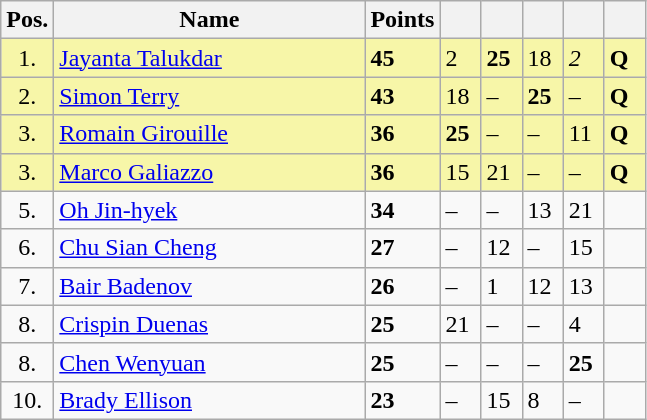<table class="wikitable">
<tr>
<th width=10px>Pos.</th>
<th width=200px>Name</th>
<th width=20px>Points</th>
<th width=20px></th>
<th width=20px></th>
<th width=20px></th>
<th width=20px></th>
<th width=20px></th>
</tr>
<tr style="background:#f7f6a8;">
<td align=center>1.</td>
<td> <a href='#'>Jayanta Talukdar</a></td>
<td><strong>45</strong></td>
<td>2</td>
<td><strong>25</strong></td>
<td>18</td>
<td><em>2</em></td>
<td><strong>Q</strong></td>
</tr>
<tr style="background:#f7f6a8;">
<td align=center>2.</td>
<td> <a href='#'>Simon Terry</a></td>
<td><strong>43</strong></td>
<td>18</td>
<td>–</td>
<td><strong>25</strong></td>
<td>–</td>
<td><strong>Q</strong></td>
</tr>
<tr style="background:#f7f6a8;">
<td align=center>3.</td>
<td> <a href='#'>Romain Girouille</a></td>
<td><strong>36</strong></td>
<td><strong>25</strong></td>
<td>–</td>
<td>–</td>
<td>11</td>
<td><strong>Q</strong></td>
</tr>
<tr style="background:#f7f6a8;">
<td align=center>3.</td>
<td> <a href='#'>Marco Galiazzo</a></td>
<td><strong>36</strong></td>
<td>15</td>
<td>21</td>
<td>–</td>
<td>–</td>
<td><strong>Q</strong></td>
</tr>
<tr>
<td align=center>5.</td>
<td> <a href='#'>Oh Jin-hyek</a></td>
<td><strong>34</strong></td>
<td>–</td>
<td>–</td>
<td>13</td>
<td>21</td>
<td></td>
</tr>
<tr>
<td align=center>6.</td>
<td> <a href='#'>Chu Sian Cheng</a></td>
<td><strong>27</strong></td>
<td>–</td>
<td>12</td>
<td>–</td>
<td>15</td>
<td></td>
</tr>
<tr>
<td align=center>7.</td>
<td> <a href='#'>Bair Badenov</a></td>
<td><strong>26</strong></td>
<td>–</td>
<td>1</td>
<td>12</td>
<td>13</td>
<td></td>
</tr>
<tr>
<td align=center>8.</td>
<td> <a href='#'>Crispin Duenas</a></td>
<td><strong>25</strong></td>
<td>21</td>
<td>–</td>
<td>–</td>
<td>4</td>
<td></td>
</tr>
<tr>
<td align=center>8.</td>
<td> <a href='#'>Chen Wenyuan</a></td>
<td><strong>25</strong></td>
<td>–</td>
<td>–</td>
<td>–</td>
<td><strong>25</strong></td>
<td></td>
</tr>
<tr>
<td align=center>10.</td>
<td> <a href='#'>Brady Ellison</a></td>
<td><strong>23</strong></td>
<td>–</td>
<td>15</td>
<td>8</td>
<td>–</td>
<td></td>
</tr>
</table>
